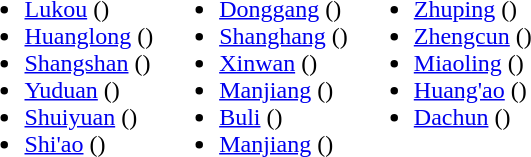<table>
<tr>
<td valign="top"><br><ul><li><a href='#'>Lukou</a> ()</li><li><a href='#'>Huanglong</a> ()</li><li><a href='#'>Shangshan</a> ()</li><li><a href='#'>Yuduan</a> ()</li><li><a href='#'>Shuiyuan</a> ()</li><li><a href='#'>Shi'ao</a> ()</li></ul></td>
<td valign="top"><br><ul><li><a href='#'>Donggang</a> ()</li><li><a href='#'>Shanghang</a> ()</li><li><a href='#'>Xinwan</a> ()</li><li><a href='#'>Manjiang</a> ()</li><li><a href='#'>Buli</a> ()</li><li><a href='#'>Manjiang</a> ()</li></ul></td>
<td valign="top"><br><ul><li><a href='#'>Zhuping</a> ()</li><li><a href='#'>Zhengcun</a> ()</li><li><a href='#'>Miaoling</a> ()</li><li><a href='#'>Huang'ao</a> ()</li><li><a href='#'>Dachun</a> ()</li></ul></td>
</tr>
</table>
